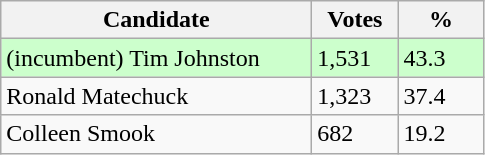<table class="wikitable sortable">
<tr>
<th bgcolor="#DDDDFF" width="200px">Candidate</th>
<th bgcolor="#DDDDFF" width="50px">Votes</th>
<th bgcolor="#DDDDFF" width="50px">%</th>
</tr>
<tr style="text-align:left; background:#cfc;">
<td>(incumbent) Tim Johnston</td>
<td>1,531</td>
<td>43.3</td>
</tr>
<tr>
<td>Ronald Matechuck</td>
<td>1,323</td>
<td>37.4</td>
</tr>
<tr>
<td>Colleen Smook</td>
<td>682</td>
<td>19.2</td>
</tr>
</table>
